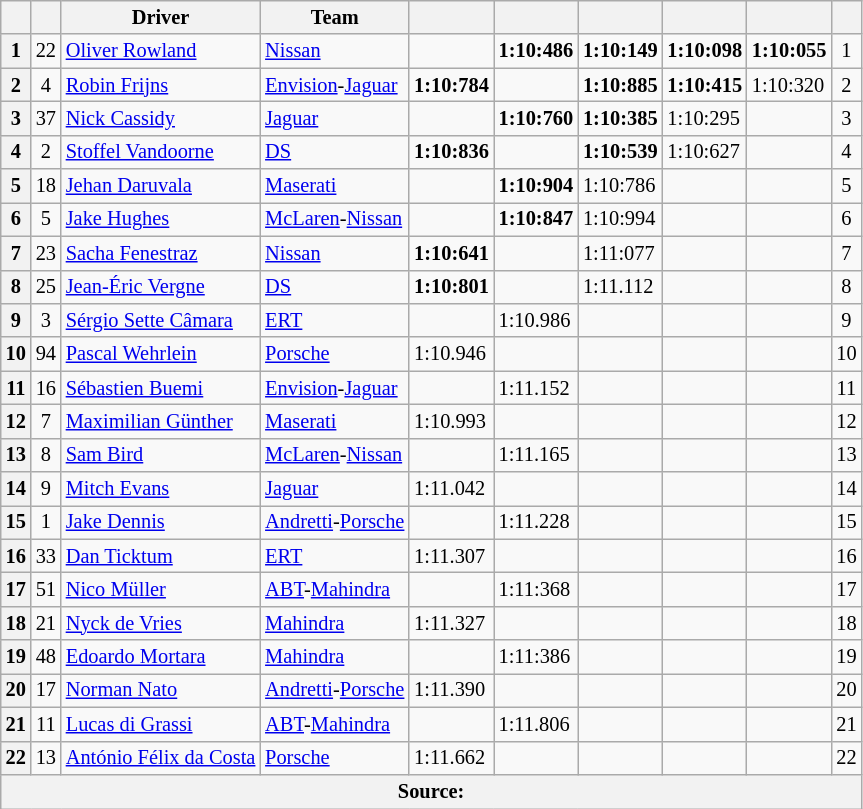<table class="wikitable sortable" style="font-size: 85%">
<tr>
<th scope="col"></th>
<th scope="col"></th>
<th scope="col">Driver</th>
<th scope="col">Team</th>
<th scope="col"></th>
<th scope="col"></th>
<th scope="col"></th>
<th scope="col"></th>
<th scope="col"></th>
<th scope="col"></th>
</tr>
<tr>
<th scope="row">1</th>
<td align="center">22</td>
<td data-sort-value=""> <a href='#'>Oliver Rowland</a></td>
<td><a href='#'>Nissan</a></td>
<td></td>
<td><strong>1:10:486</strong></td>
<td><strong>1:10:149</strong></td>
<td><strong>1:10:098</strong></td>
<td><strong>1:10:055</strong></td>
<td align="center">1</td>
</tr>
<tr>
<th scope="row">2</th>
<td align="center">4</td>
<td data-sort-value=""> <a href='#'>Robin Frijns</a></td>
<td><a href='#'>Envision</a>-<a href='#'>Jaguar</a></td>
<td><strong>1:10:784</strong></td>
<td></td>
<td><strong>1:10:885</strong></td>
<td><strong>1:10:415</strong></td>
<td>1:10:320</td>
<td align="center">2</td>
</tr>
<tr>
<th scope="row">3</th>
<td align="center">37</td>
<td data-sort-value=""> <a href='#'>Nick Cassidy</a></td>
<td><a href='#'>Jaguar</a></td>
<td></td>
<td><strong>1:10:760</strong></td>
<td><strong>1:10:385</strong></td>
<td>1:10:295</td>
<td></td>
<td align="center">3</td>
</tr>
<tr>
<th scope="row">4</th>
<td align="center">2</td>
<td data-sort-value=""> <a href='#'>Stoffel Vandoorne</a></td>
<td><a href='#'>DS</a></td>
<td><strong>1:10:836</strong></td>
<td></td>
<td><strong>1:10:539</strong></td>
<td>1:10:627</td>
<td></td>
<td align="center">4</td>
</tr>
<tr>
<th scope="row">5</th>
<td align="center">18</td>
<td data-sort-value=""> <a href='#'>Jehan Daruvala</a></td>
<td><a href='#'>Maserati</a></td>
<td></td>
<td><strong>1:10:904</strong></td>
<td>1:10:786</td>
<td></td>
<td></td>
<td align="center">5</td>
</tr>
<tr>
<th scope="row">6</th>
<td align="center">5</td>
<td data-sort-value=""> <a href='#'>Jake Hughes</a></td>
<td><a href='#'>McLaren</a>-<a href='#'>Nissan</a></td>
<td></td>
<td><strong>1:10:847</strong></td>
<td>1:10:994</td>
<td></td>
<td></td>
<td align="center">6</td>
</tr>
<tr>
<th scope="row">7</th>
<td align="center">23</td>
<td data-sort-value=""> <a href='#'>Sacha Fenestraz</a></td>
<td><a href='#'>Nissan</a></td>
<td><strong>1:10:641</strong></td>
<td></td>
<td>1:11:077</td>
<td></td>
<td></td>
<td align="center">7</td>
</tr>
<tr>
<th scope="row">8</th>
<td align="center">25</td>
<td data-sort-value=""> <a href='#'>Jean-Éric Vergne</a></td>
<td><a href='#'>DS</a></td>
<td><strong>1:10:801</strong></td>
<td></td>
<td>1:11.112</td>
<td></td>
<td></td>
<td align="center">8</td>
</tr>
<tr>
<th scope="row">9</th>
<td align="center">3</td>
<td data-sort-value=""> <a href='#'>Sérgio Sette Câmara</a></td>
<td><a href='#'>ERT</a></td>
<td></td>
<td>1:10.986</td>
<td></td>
<td></td>
<td></td>
<td align="center">9</td>
</tr>
<tr>
<th scope="row">10</th>
<td align="center">94</td>
<td data-sort-value=""> <a href='#'>Pascal Wehrlein</a></td>
<td><a href='#'>Porsche</a></td>
<td>1:10.946</td>
<td></td>
<td></td>
<td></td>
<td></td>
<td align="center">10</td>
</tr>
<tr>
<th scope="row">11</th>
<td align="center">16</td>
<td data-sort-value=""> <a href='#'>Sébastien Buemi</a></td>
<td><a href='#'>Envision</a>-<a href='#'>Jaguar</a></td>
<td></td>
<td>1:11.152</td>
<td></td>
<td></td>
<td></td>
<td align="center">11</td>
</tr>
<tr>
<th scope="row">12</th>
<td align="center">7</td>
<td data-sort-value=""> <a href='#'>Maximilian Günther</a></td>
<td><a href='#'>Maserati</a></td>
<td>1:10.993</td>
<td></td>
<td></td>
<td></td>
<td></td>
<td align="center">12</td>
</tr>
<tr>
<th scope="row">13</th>
<td align="center">8</td>
<td data-sort-value=""> <a href='#'>Sam Bird</a></td>
<td><a href='#'>McLaren</a>-<a href='#'>Nissan</a></td>
<td></td>
<td>1:11.165</td>
<td></td>
<td></td>
<td></td>
<td align="center">13</td>
</tr>
<tr>
<th scope="row">14</th>
<td align="center">9</td>
<td data-sort-value=""> <a href='#'>Mitch Evans</a></td>
<td><a href='#'>Jaguar</a></td>
<td>1:11.042</td>
<td></td>
<td></td>
<td></td>
<td></td>
<td align="center">14</td>
</tr>
<tr>
<th scope="row">15</th>
<td align="center">1</td>
<td data-sort-value=""> <a href='#'>Jake Dennis</a></td>
<td><a href='#'>Andretti</a>-<a href='#'>Porsche</a></td>
<td></td>
<td>1:11.228</td>
<td></td>
<td></td>
<td></td>
<td align="center">15</td>
</tr>
<tr>
<th scope="row">16</th>
<td align="center">33</td>
<td data-sort-value=""> <a href='#'>Dan Ticktum</a></td>
<td><a href='#'>ERT</a></td>
<td>1:11.307</td>
<td></td>
<td></td>
<td></td>
<td></td>
<td align="center">16</td>
</tr>
<tr>
<th scope="row">17</th>
<td align="center">51</td>
<td data-sort-value=""> <a href='#'>Nico Müller</a></td>
<td><a href='#'>ABT</a>-<a href='#'>Mahindra</a></td>
<td></td>
<td>1:11:368</td>
<td></td>
<td></td>
<td></td>
<td align="center">17</td>
</tr>
<tr>
<th scope="row">18</th>
<td align="center">21</td>
<td data-sort-value=""> <a href='#'>Nyck de Vries</a></td>
<td><a href='#'>Mahindra</a></td>
<td>1:11.327</td>
<td></td>
<td></td>
<td></td>
<td></td>
<td align="center">18</td>
</tr>
<tr>
<th scope="row">19</th>
<td align="center">48</td>
<td data-sort-value=""> <a href='#'>Edoardo Mortara</a></td>
<td><a href='#'>Mahindra</a></td>
<td></td>
<td>1:11:386</td>
<td></td>
<td></td>
<td></td>
<td align="center">19</td>
</tr>
<tr>
<th scope="row">20</th>
<td align="center">17</td>
<td data-sort-value=""> <a href='#'>Norman Nato</a></td>
<td><a href='#'>Andretti</a>-<a href='#'>Porsche</a></td>
<td>1:11.390</td>
<td></td>
<td></td>
<td></td>
<td></td>
<td align="center">20</td>
</tr>
<tr>
<th scope="row">21</th>
<td align="center">11</td>
<td data-sort-value=""> <a href='#'>Lucas di Grassi</a></td>
<td><a href='#'>ABT</a>-<a href='#'>Mahindra</a></td>
<td></td>
<td>1:11.806</td>
<td></td>
<td></td>
<td></td>
<td align="center">21</td>
</tr>
<tr>
<th scope="row">22</th>
<td align="center">13</td>
<td data-sort-value=""> <a href='#'>António Félix da Costa</a></td>
<td><a href='#'>Porsche</a></td>
<td>1:11.662</td>
<td></td>
<td></td>
<td></td>
<td></td>
<td align="center">22</td>
</tr>
<tr>
<th colspan="10">Source:</th>
</tr>
</table>
